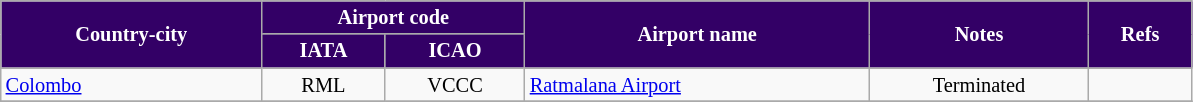<table class="wikitable sortable" style="font-size: 85%" width="795" align="center">
<tr>
<th rowspan="2" style="background:#330066; color:white;">Country-city</th>
<th colspan="2" style="background:#330066; color:white;">Airport code</th>
<th rowspan="2" style="background:#330066; color:white;">Airport name</th>
<th rowspan="2" style="background:#330066; color:white;">Notes</th>
<th rowspan="2" style="background:#330066; color:white;">Refs</th>
</tr>
<tr>
<th style="background:#330066; color:white;">IATA</th>
<th style="background:#330066; color:white;">ICAO</th>
</tr>
<tr>
<td><a href='#'>Colombo</a></td>
<td align="center">RML</td>
<td align="center">VCCC</td>
<td><a href='#'>Ratmalana Airport</a></td>
<td align="center">Terminated</td>
<td></td>
</tr>
<tr>
</tr>
</table>
